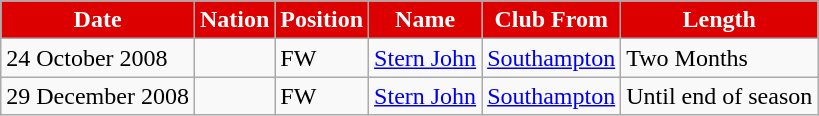<table class="wikitable">
<tr>
<th style = background:#DD0000;color:#ffffff>Date</th>
<th style = background:#DD0000;color:#ffffff>Nation</th>
<th style = background:#DD0000;color:#ffffff>Position</th>
<th style = background:#DD0000;color:#ffffff>Name</th>
<th style = background:#DD0000;color:#ffffff>Club From</th>
<th style = background:#DD0000;color:#ffffff>Length</th>
</tr>
<tr>
<td>24 October 2008</td>
<td></td>
<td>FW</td>
<td><a href='#'>Stern John</a></td>
<td><a href='#'>Southampton</a></td>
<td>Two Months</td>
</tr>
<tr>
<td>29 December 2008</td>
<td></td>
<td>FW</td>
<td><a href='#'>Stern John</a></td>
<td><a href='#'>Southampton</a></td>
<td>Until end of season</td>
</tr>
</table>
